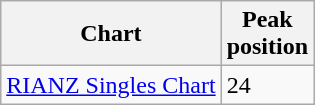<table class="wikitable">
<tr>
<th>Chart</th>
<th>Peak<br>position</th>
</tr>
<tr>
<td align="left"><a href='#'>RIANZ Singles Chart</a></td>
<td>24</td>
</tr>
</table>
